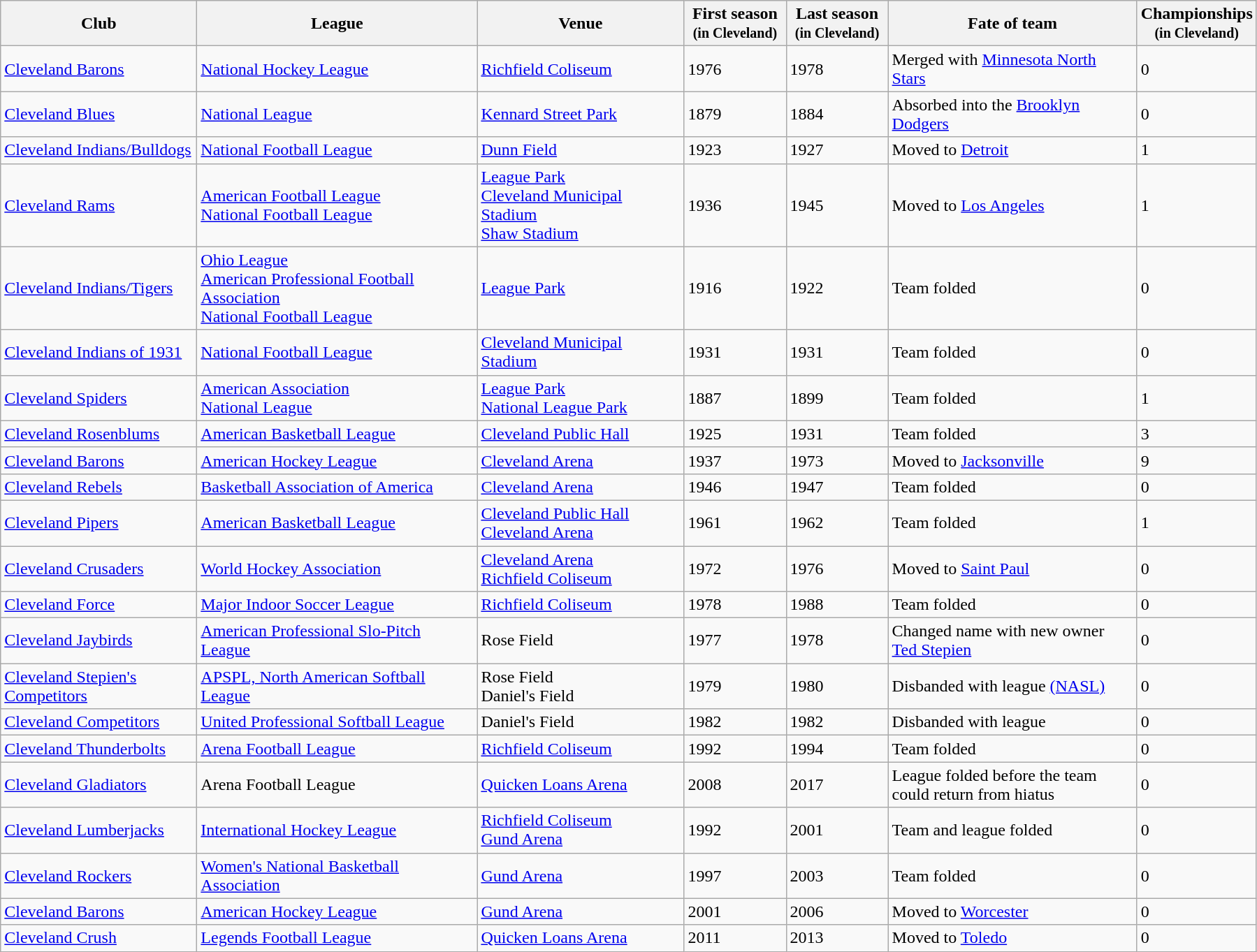<table class="wikitable sortable">
<tr>
<th style="width:180px">Club</th>
<th style="width:260px">League</th>
<th style="width:190px">Venue</th>
<th style="width:90px">First season<br><small>(in Cleveland)</small></th>
<th style="width:90px">Last season<br><small>(in Cleveland)</small></th>
<th style="width:230px">Fate of team</th>
<th style="width:80px">Championships<br><small>(in Cleveland)</small></th>
</tr>
<tr>
<td><a href='#'>Cleveland Barons</a></td>
<td><a href='#'>National Hockey League</a></td>
<td><a href='#'>Richfield Coliseum</a></td>
<td>1976</td>
<td>1978</td>
<td>Merged with <a href='#'>Minnesota North Stars</a></td>
<td>0</td>
</tr>
<tr>
<td><a href='#'>Cleveland Blues</a></td>
<td><a href='#'>National League</a></td>
<td><a href='#'>Kennard Street Park</a></td>
<td>1879</td>
<td>1884</td>
<td>Absorbed into the <a href='#'>Brooklyn Dodgers</a></td>
<td>0</td>
</tr>
<tr>
<td><a href='#'>Cleveland Indians/Bulldogs</a></td>
<td><a href='#'>National Football League</a></td>
<td><a href='#'>Dunn Field</a></td>
<td>1923</td>
<td>1927</td>
<td>Moved to <a href='#'>Detroit</a></td>
<td>1</td>
</tr>
<tr>
<td><a href='#'>Cleveland Rams</a></td>
<td><a href='#'>American Football League</a><br><a href='#'>National Football League</a></td>
<td><a href='#'>League Park</a><br><a href='#'>Cleveland Municipal Stadium</a><br><a href='#'>Shaw Stadium</a></td>
<td>1936</td>
<td>1945</td>
<td>Moved to <a href='#'>Los Angeles</a></td>
<td>1</td>
</tr>
<tr>
<td><a href='#'>Cleveland Indians/Tigers</a></td>
<td><a href='#'>Ohio League</a><br><a href='#'>American Professional Football Association</a><br><a href='#'>National Football League</a></td>
<td><a href='#'>League Park</a></td>
<td>1916</td>
<td>1922</td>
<td>Team folded</td>
<td>0</td>
</tr>
<tr>
<td><a href='#'>Cleveland Indians of 1931</a></td>
<td><a href='#'>National Football League</a></td>
<td><a href='#'>Cleveland Municipal Stadium</a></td>
<td>1931</td>
<td>1931</td>
<td>Team folded</td>
<td>0</td>
</tr>
<tr>
<td><a href='#'>Cleveland Spiders</a></td>
<td><a href='#'>American Association</a><br><a href='#'>National League</a></td>
<td><a href='#'>League Park</a><br><a href='#'>National League Park</a></td>
<td>1887</td>
<td>1899</td>
<td>Team folded</td>
<td>1</td>
</tr>
<tr>
<td><a href='#'>Cleveland Rosenblums</a></td>
<td><a href='#'>American Basketball League</a></td>
<td><a href='#'>Cleveland Public Hall</a></td>
<td>1925</td>
<td>1931</td>
<td>Team folded</td>
<td>3</td>
</tr>
<tr>
<td><a href='#'>Cleveland Barons</a></td>
<td><a href='#'>American Hockey League</a></td>
<td><a href='#'>Cleveland Arena</a></td>
<td>1937</td>
<td>1973</td>
<td>Moved to <a href='#'>Jacksonville</a></td>
<td>9</td>
</tr>
<tr>
<td><a href='#'>Cleveland Rebels</a></td>
<td><a href='#'>Basketball Association of America</a></td>
<td><a href='#'>Cleveland Arena</a></td>
<td>1946</td>
<td>1947</td>
<td>Team folded</td>
<td>0</td>
</tr>
<tr>
<td><a href='#'>Cleveland Pipers</a></td>
<td><a href='#'>American Basketball League</a></td>
<td><a href='#'>Cleveland Public Hall</a><br><a href='#'>Cleveland Arena</a></td>
<td>1961</td>
<td>1962</td>
<td>Team folded</td>
<td>1</td>
</tr>
<tr>
<td><a href='#'>Cleveland Crusaders</a></td>
<td><a href='#'>World Hockey Association</a></td>
<td><a href='#'>Cleveland Arena</a><br><a href='#'>Richfield Coliseum</a></td>
<td>1972</td>
<td>1976</td>
<td>Moved to <a href='#'>Saint Paul</a></td>
<td>0</td>
</tr>
<tr>
<td><a href='#'>Cleveland Force</a></td>
<td><a href='#'>Major Indoor Soccer League</a></td>
<td><a href='#'>Richfield Coliseum</a></td>
<td>1978</td>
<td>1988</td>
<td>Team folded</td>
<td>0</td>
</tr>
<tr>
<td><a href='#'>Cleveland Jaybirds</a></td>
<td><a href='#'>American Professional Slo-Pitch League</a></td>
<td>Rose Field</td>
<td>1977</td>
<td>1978</td>
<td>Changed name with new owner <a href='#'>Ted Stepien</a></td>
<td>0</td>
</tr>
<tr>
<td><a href='#'>Cleveland Stepien's Competitors</a></td>
<td><a href='#'>APSPL, North American Softball League</a></td>
<td>Rose Field<br>Daniel's Field</td>
<td>1979</td>
<td>1980</td>
<td>Disbanded with league <a href='#'>(NASL)</a></td>
<td>0</td>
</tr>
<tr>
<td><a href='#'>Cleveland Competitors</a></td>
<td><a href='#'>United Professional Softball League</a></td>
<td>Daniel's Field</td>
<td>1982</td>
<td>1982</td>
<td>Disbanded with league</td>
<td>0</td>
</tr>
<tr>
<td><a href='#'>Cleveland Thunderbolts</a></td>
<td><a href='#'>Arena Football League</a></td>
<td><a href='#'>Richfield Coliseum</a></td>
<td>1992</td>
<td>1994</td>
<td>Team folded</td>
<td>0</td>
</tr>
<tr>
<td><a href='#'>Cleveland Gladiators</a></td>
<td>Arena Football League</td>
<td><a href='#'>Quicken Loans Arena</a></td>
<td>2008</td>
<td>2017</td>
<td>League folded before the team could return from hiatus</td>
<td>0</td>
</tr>
<tr>
<td><a href='#'>Cleveland Lumberjacks</a></td>
<td><a href='#'>International Hockey League</a></td>
<td><a href='#'>Richfield Coliseum</a><br><a href='#'>Gund Arena</a></td>
<td>1992</td>
<td>2001</td>
<td>Team and league folded</td>
<td>0</td>
</tr>
<tr>
<td><a href='#'>Cleveland Rockers</a></td>
<td><a href='#'>Women's National Basketball Association</a></td>
<td><a href='#'>Gund Arena</a></td>
<td>1997</td>
<td>2003</td>
<td>Team folded</td>
<td>0</td>
</tr>
<tr>
<td><a href='#'>Cleveland Barons</a></td>
<td><a href='#'>American Hockey League</a></td>
<td><a href='#'>Gund Arena</a></td>
<td>2001</td>
<td>2006</td>
<td>Moved to <a href='#'>Worcester</a></td>
<td>0</td>
</tr>
<tr>
<td><a href='#'>Cleveland Crush</a></td>
<td><a href='#'>Legends Football League</a></td>
<td><a href='#'>Quicken Loans Arena</a></td>
<td>2011</td>
<td>2013</td>
<td>Moved to <a href='#'>Toledo</a></td>
<td>0</td>
</tr>
</table>
